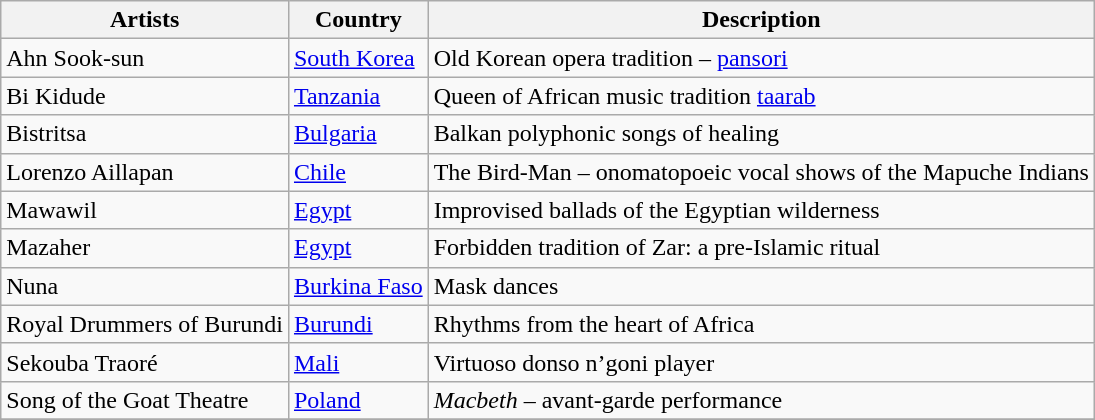<table class="wikitable">
<tr>
<th>Artists</th>
<th>Country</th>
<th>Description</th>
</tr>
<tr>
<td>Ahn Sook-sun</td>
<td><a href='#'>South Korea</a></td>
<td>Old Korean opera tradition – <a href='#'>pansori</a></td>
</tr>
<tr>
<td>Bi Kidude</td>
<td><a href='#'>Tanzania</a></td>
<td>Queen of African music tradition <a href='#'>taarab</a></td>
</tr>
<tr>
<td>Bistritsa</td>
<td><a href='#'>Bulgaria</a></td>
<td>Balkan polyphonic songs of healing</td>
</tr>
<tr>
<td>Lorenzo Aillapan</td>
<td><a href='#'>Chile</a></td>
<td>The Bird-Man – onomatopoeic vocal shows of the Mapuche Indians</td>
</tr>
<tr>
<td>Mawawil</td>
<td><a href='#'>Egypt</a></td>
<td>Improvised ballads of the Egyptian wilderness</td>
</tr>
<tr>
<td>Mazaher</td>
<td><a href='#'>Egypt</a></td>
<td>Forbidden tradition of Zar: a pre-Islamic ritual</td>
</tr>
<tr>
<td>Nuna</td>
<td><a href='#'>Burkina Faso</a></td>
<td>Mask dances</td>
</tr>
<tr>
<td>Royal Drummers of Burundi</td>
<td><a href='#'>Burundi</a></td>
<td>Rhythms from the heart of Africa</td>
</tr>
<tr>
<td>Sekouba Traoré</td>
<td><a href='#'>Mali</a></td>
<td>Virtuoso donso n’goni player</td>
</tr>
<tr>
<td>Song of the Goat Theatre</td>
<td><a href='#'>Poland</a></td>
<td><em>Macbeth</em> – avant-garde performance</td>
</tr>
<tr>
</tr>
</table>
